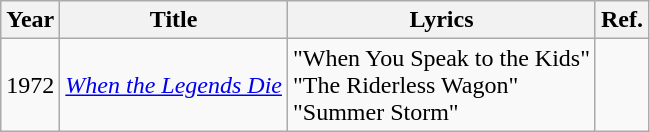<table class="wikitable">
<tr>
<th>Year</th>
<th>Title</th>
<th>Lyrics</th>
<th>Ref.</th>
</tr>
<tr>
<td>1972</td>
<td><em><a href='#'>When the Legends Die</a></em></td>
<td>"When You Speak to the Kids"<br>"The Riderless Wagon"<br>"Summer Storm"</td>
<td></td>
</tr>
</table>
